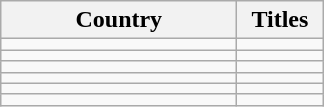<table class="wikitable sortable">
<tr>
<th width=150px>Country</th>
<th width=50px>Titles</th>
</tr>
<tr>
<td></td>
<td></td>
</tr>
<tr>
<td></td>
<td></td>
</tr>
<tr>
<td></td>
<td></td>
</tr>
<tr>
<td></td>
<td></td>
</tr>
<tr>
<td></td>
<td></td>
</tr>
<tr>
<td></td>
<td></td>
</tr>
</table>
